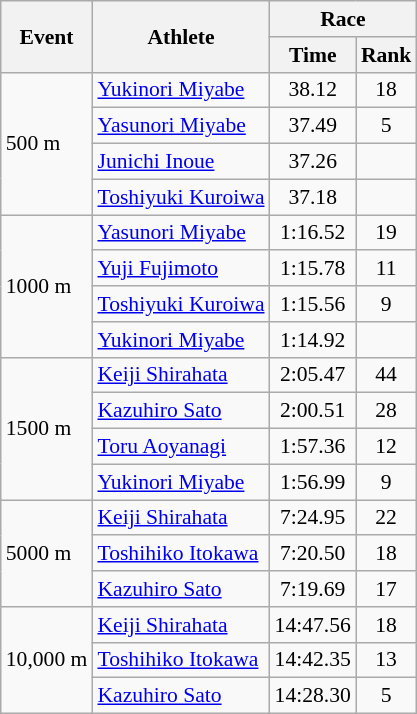<table class="wikitable" border="1" style="font-size:90%">
<tr>
<th rowspan=2>Event</th>
<th rowspan=2>Athlete</th>
<th colspan=2>Race</th>
</tr>
<tr>
<th>Time</th>
<th>Rank</th>
</tr>
<tr>
<td rowspan=4>500 m</td>
<td><a href='#'>Yukinori Miyabe</a></td>
<td align=center>38.12</td>
<td align=center>18</td>
</tr>
<tr>
<td><a href='#'>Yasunori Miyabe</a></td>
<td align=center>37.49</td>
<td align=center>5</td>
</tr>
<tr>
<td><a href='#'>Junichi Inoue</a></td>
<td align=center>37.26</td>
<td align=center></td>
</tr>
<tr>
<td><a href='#'>Toshiyuki Kuroiwa</a></td>
<td align=center>37.18</td>
<td align=center></td>
</tr>
<tr>
<td rowspan=4>1000 m</td>
<td><a href='#'>Yasunori Miyabe</a></td>
<td align=center>1:16.52</td>
<td align=center>19</td>
</tr>
<tr>
<td><a href='#'>Yuji Fujimoto</a></td>
<td align=center>1:15.78</td>
<td align=center>11</td>
</tr>
<tr>
<td><a href='#'>Toshiyuki Kuroiwa</a></td>
<td align=center>1:15.56</td>
<td align=center>9</td>
</tr>
<tr>
<td><a href='#'>Yukinori Miyabe</a></td>
<td align=center>1:14.92</td>
<td align=center></td>
</tr>
<tr>
<td rowspan=4>1500 m</td>
<td><a href='#'>Keiji Shirahata</a></td>
<td align=center>2:05.47</td>
<td align=center>44</td>
</tr>
<tr>
<td><a href='#'>Kazuhiro Sato</a></td>
<td align=center>2:00.51</td>
<td align=center>28</td>
</tr>
<tr>
<td><a href='#'>Toru Aoyanagi</a></td>
<td align=center>1:57.36</td>
<td align=center>12</td>
</tr>
<tr>
<td><a href='#'>Yukinori Miyabe</a></td>
<td align=center>1:56.99</td>
<td align=center>9</td>
</tr>
<tr>
<td rowspan=3>5000 m</td>
<td><a href='#'>Keiji Shirahata</a></td>
<td align=center>7:24.95</td>
<td align=center>22</td>
</tr>
<tr>
<td><a href='#'>Toshihiko Itokawa</a></td>
<td align=center>7:20.50</td>
<td align=center>18</td>
</tr>
<tr>
<td><a href='#'>Kazuhiro Sato</a></td>
<td align=center>7:19.69</td>
<td align=center>17</td>
</tr>
<tr>
<td rowspan=3>10,000 m</td>
<td><a href='#'>Keiji Shirahata</a></td>
<td align=center>14:47.56</td>
<td align=center>18</td>
</tr>
<tr>
<td><a href='#'>Toshihiko Itokawa</a></td>
<td align=center>14:42.35</td>
<td align=center>13</td>
</tr>
<tr>
<td><a href='#'>Kazuhiro Sato</a></td>
<td align=center>14:28.30</td>
<td align=center>5</td>
</tr>
</table>
